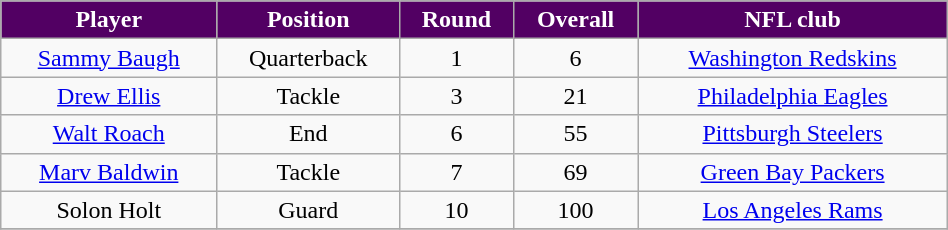<table class="wikitable" width="50%">
<tr align="center"  style="background:#520063;color:#FFFFFF;">
<td><strong>Player</strong></td>
<td><strong>Position</strong></td>
<td><strong>Round</strong></td>
<td><strong>Overall</strong></td>
<td><strong>NFL club</strong></td>
</tr>
<tr align="center" bgcolor="">
<td><a href='#'>Sammy Baugh</a></td>
<td>Quarterback</td>
<td>1</td>
<td>6</td>
<td><a href='#'>Washington Redskins</a></td>
</tr>
<tr align="center" bgcolor="">
<td><a href='#'>Drew Ellis</a></td>
<td>Tackle</td>
<td>3</td>
<td>21</td>
<td><a href='#'>Philadelphia Eagles</a></td>
</tr>
<tr align="center" bgcolor="">
<td><a href='#'>Walt Roach</a></td>
<td>End</td>
<td>6</td>
<td>55</td>
<td><a href='#'>Pittsburgh Steelers</a></td>
</tr>
<tr align="center" bgcolor="">
<td><a href='#'>Marv Baldwin</a></td>
<td>Tackle</td>
<td>7</td>
<td>69</td>
<td><a href='#'>Green Bay Packers</a></td>
</tr>
<tr align="center" bgcolor="">
<td>Solon Holt</td>
<td>Guard</td>
<td>10</td>
<td>100</td>
<td><a href='#'>Los Angeles Rams</a></td>
</tr>
<tr align="center" bgcolor="">
</tr>
</table>
